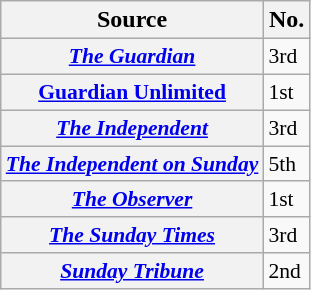<table class="wikitable plainrowheaders" style="margin-right:1em; float:left;">
<tr>
<th scope="col">Source</th>
<th scope="col">No.</th>
</tr>
<tr style="font-size: 90%">
<th scope="row"><em><a href='#'>The Guardian</a></em></th>
<td>3rd</td>
</tr>
<tr style="font-size: 90%">
<th scope="row"><a href='#'>Guardian Unlimited</a></th>
<td>1st</td>
</tr>
<tr style="font-size: 90%">
<th scope="row"><em><a href='#'>The Independent</a></em></th>
<td>3rd</td>
</tr>
<tr style="font-size: 90%">
<th scope="row"><em><a href='#'>The Independent on Sunday</a></em></th>
<td>5th</td>
</tr>
<tr style="font-size: 90%">
<th scope="row"><em><a href='#'>The Observer</a></em></th>
<td>1st</td>
</tr>
<tr style="font-size: 90%">
<th scope="row"><em><a href='#'>The Sunday Times</a></em></th>
<td>3rd</td>
</tr>
<tr style="font-size: 90%">
<th scope="row"><em><a href='#'>Sunday Tribune</a></em></th>
<td>2nd</td>
</tr>
</table>
